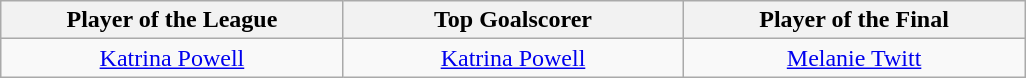<table class=wikitable style="margin:auto; text-align:center">
<tr>
<th style="width: 220px;">Player of the League</th>
<th style="width: 220px;">Top Goalscorer</th>
<th style="width: 220px;">Player of the Final</th>
</tr>
<tr>
<td> <a href='#'>Katrina Powell</a></td>
<td> <a href='#'>Katrina Powell</a></td>
<td> <a href='#'>Melanie Twitt</a></td>
</tr>
</table>
